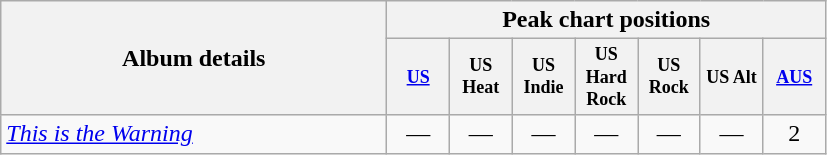<table class="wikitable" style="text-align:center;">
<tr>
<th rowspan =  2 width = 250>Album details</th>
<th colspan =  7>Peak chart positions</th>
</tr>
<tr>
<th style = "width:3em;font-size:75%"><a href='#'>US</a></th>
<th style = "width:3em;font-size:75%">US Heat</th>
<th style = "width:3em;font-size:75%">US Indie</th>
<th style = "width:3em;font-size:75%">US Hard Rock</th>
<th style = "width:3em;font-size:75%">US Rock</th>
<th style = "width:3em;font-size:75%">US Alt</th>
<th style = "width:3em;font-size:75%"><a href='#'>AUS</a></th>
</tr>
<tr>
<td align=left><em><a href='#'>This is the Warning</a></em><br></td>
<td>—</td>
<td>—</td>
<td>—</td>
<td>—</td>
<td>—</td>
<td>—</td>
<td>2</td>
</tr>
</table>
